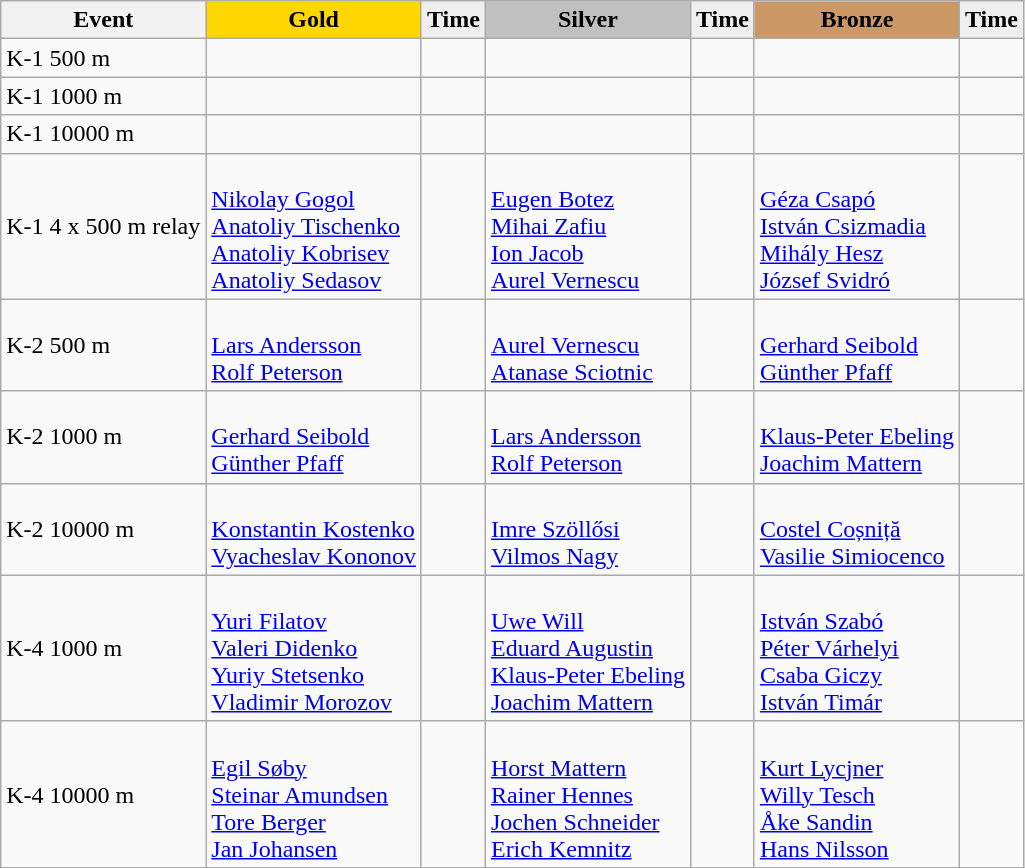<table class="wikitable">
<tr>
<th>Event</th>
<td align=center bgcolor="gold"><strong>Gold</strong></td>
<td align=center bgcolor="EFEFEF"><strong>Time</strong></td>
<td align=center bgcolor="silver"><strong>Silver</strong></td>
<td align=center bgcolor="EFEFEF"><strong>Time</strong></td>
<td align=center bgcolor="CC9966"><strong>Bronze</strong></td>
<td align=center bgcolor="EFEFEF"><strong>Time</strong></td>
</tr>
<tr>
<td>K-1 500 m</td>
<td></td>
<td></td>
<td></td>
<td></td>
<td></td>
<td></td>
</tr>
<tr>
<td>K-1 1000 m</td>
<td></td>
<td></td>
<td></td>
<td></td>
<td></td>
<td></td>
</tr>
<tr>
<td>K-1 10000 m</td>
<td></td>
<td></td>
<td></td>
<td></td>
<td></td>
<td></td>
</tr>
<tr>
<td>K-1 4 x 500 m relay</td>
<td><br><a href='#'>Nikolay Gogol</a><br><a href='#'>Anatoliy Tischenko</a><br><a href='#'>Anatoliy Kobrisev</a><br><a href='#'>Anatoliy Sedasov</a></td>
<td></td>
<td><br><a href='#'>Eugen Botez</a><br><a href='#'>Mihai Zafiu</a><br><a href='#'>Ion Jacob</a><br><a href='#'>Aurel Vernescu</a></td>
<td></td>
<td><br><a href='#'>Géza Csapó</a><br><a href='#'>István Csizmadia</a><br><a href='#'>Mihály Hesz</a><br><a href='#'>József Svidró</a></td>
<td></td>
</tr>
<tr>
<td>K-2 500 m</td>
<td><br><a href='#'>Lars Andersson</a><br><a href='#'>Rolf Peterson</a></td>
<td></td>
<td><br><a href='#'>Aurel Vernescu</a><br><a href='#'>Atanase Sciotnic</a></td>
<td></td>
<td><br><a href='#'>Gerhard Seibold</a><br><a href='#'>Günther Pfaff</a></td>
<td></td>
</tr>
<tr>
<td>K-2 1000 m</td>
<td><br><a href='#'>Gerhard Seibold</a><br><a href='#'>Günther Pfaff</a></td>
<td></td>
<td><br><a href='#'>Lars Andersson</a><br><a href='#'>Rolf Peterson</a></td>
<td></td>
<td><br><a href='#'>Klaus-Peter Ebeling</a><br><a href='#'>Joachim Mattern</a></td>
<td></td>
</tr>
<tr>
<td>K-2 10000 m</td>
<td><br><a href='#'>Konstantin Kostenko</a><br><a href='#'>Vyacheslav Kononov</a></td>
<td></td>
<td><br><a href='#'>Imre Szöllősi</a><br><a href='#'>Vilmos Nagy</a></td>
<td></td>
<td><br><a href='#'>Costel Coșniță</a><br><a href='#'>Vasilie Simiocenco</a></td>
<td></td>
</tr>
<tr>
<td>K-4 1000 m</td>
<td><br><a href='#'>Yuri Filatov</a><br><a href='#'>Valeri Didenko</a><br><a href='#'>Yuriy Stetsenko</a><br><a href='#'>Vladimir Morozov</a></td>
<td></td>
<td><br><a href='#'>Uwe Will</a><br><a href='#'>Eduard Augustin</a><br><a href='#'>Klaus-Peter Ebeling</a><br><a href='#'>Joachim Mattern</a></td>
<td></td>
<td><br><a href='#'>István Szabó</a><br><a href='#'>Péter Várhelyi</a><br><a href='#'>Csaba Giczy</a><br><a href='#'>István Timár</a></td>
<td></td>
</tr>
<tr>
<td>K-4 10000 m</td>
<td><br><a href='#'>Egil Søby</a><br><a href='#'>Steinar Amundsen</a><br><a href='#'>Tore Berger</a><br><a href='#'>Jan Johansen</a></td>
<td></td>
<td><br><a href='#'>Horst Mattern</a><br><a href='#'>Rainer Hennes</a><br><a href='#'>Jochen Schneider</a><br><a href='#'>Erich Kemnitz</a></td>
<td></td>
<td><br><a href='#'>Kurt Lycjner</a><br><a href='#'>Willy Tesch</a><br><a href='#'>Åke Sandin</a><br><a href='#'>Hans Nilsson</a></td>
<td></td>
</tr>
</table>
